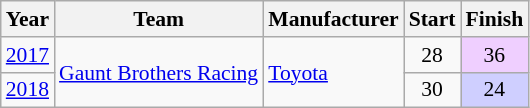<table class="wikitable" style="font-size: 90%;">
<tr>
<th>Year</th>
<th>Team</th>
<th>Manufacturer</th>
<th>Start</th>
<th>Finish</th>
</tr>
<tr>
<td><a href='#'>2017</a></td>
<td rowspan=2><a href='#'>Gaunt Brothers Racing</a></td>
<td rowspan=2><a href='#'>Toyota</a></td>
<td align=center>28</td>
<td align=center style="background:#EFCFFF;">36</td>
</tr>
<tr>
<td><a href='#'>2018</a></td>
<td align=center>30</td>
<td align=center style="background:#CFCFFF;">24</td>
</tr>
</table>
